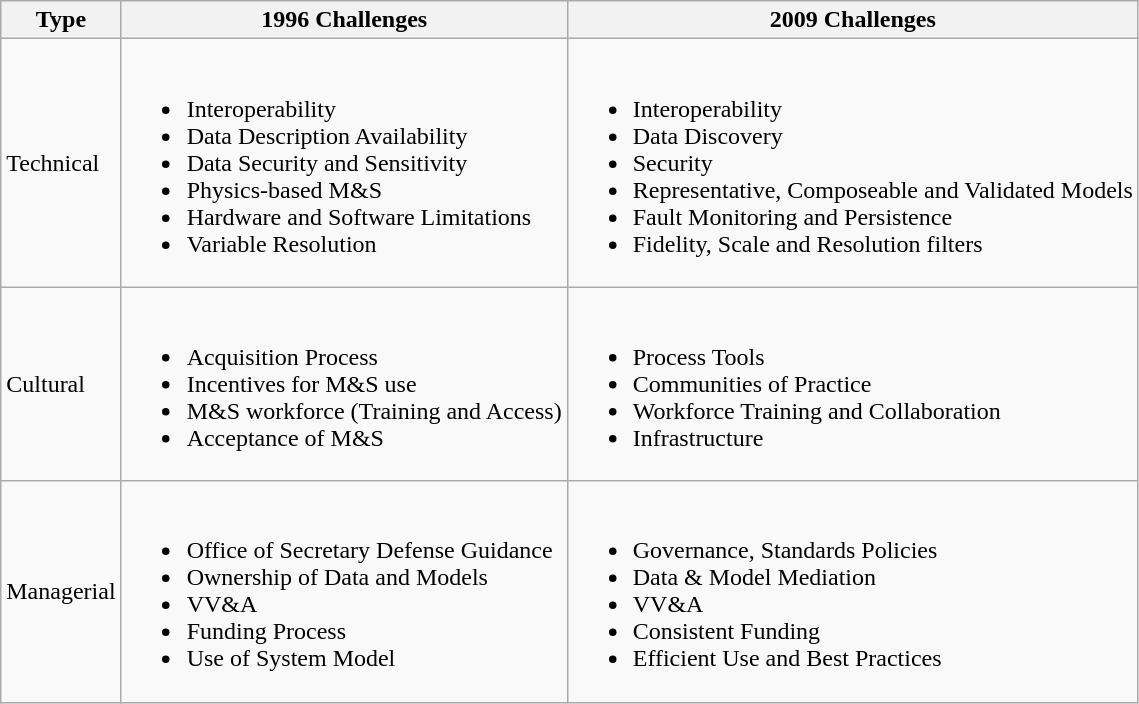<table class="wikitable">
<tr>
<th>Type</th>
<th>1996 Challenges</th>
<th>2009 Challenges</th>
</tr>
<tr>
<td>Technical</td>
<td><br><ul><li>Interoperability</li><li>Data Description Availability</li><li>Data Security and Sensitivity</li><li>Physics-based M&S</li><li>Hardware and Software Limitations</li><li>Variable Resolution</li></ul></td>
<td><br><ul><li>Interoperability</li><li>Data Discovery</li><li>Security</li><li>Representative, Composeable and Validated Models</li><li>Fault Monitoring and Persistence</li><li>Fidelity, Scale and Resolution filters</li></ul></td>
</tr>
<tr>
<td>Cultural</td>
<td><br><ul><li>Acquisition Process</li><li>Incentives for M&S use</li><li>M&S workforce (Training and Access)</li><li>Acceptance of M&S</li></ul></td>
<td><br><ul><li>Process Tools</li><li>Communities of Practice</li><li>Workforce Training and Collaboration</li><li>Infrastructure</li></ul></td>
</tr>
<tr>
<td>Managerial</td>
<td><br><ul><li>Office of Secretary Defense Guidance</li><li>Ownership of Data and Models</li><li>VV&A</li><li>Funding Process</li><li>Use of System Model</li></ul></td>
<td><br><ul><li>Governance, Standards Policies</li><li>Data & Model Mediation</li><li>VV&A</li><li>Consistent Funding</li><li>Efficient Use and Best Practices</li></ul></td>
</tr>
</table>
